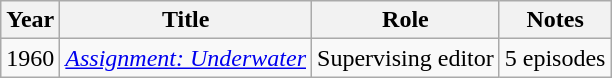<table class="wikitable">
<tr>
<th>Year</th>
<th>Title</th>
<th>Role</th>
<th>Notes</th>
</tr>
<tr>
<td>1960</td>
<td><em><a href='#'>Assignment: Underwater</a></em></td>
<td>Supervising editor</td>
<td>5 episodes</td>
</tr>
</table>
